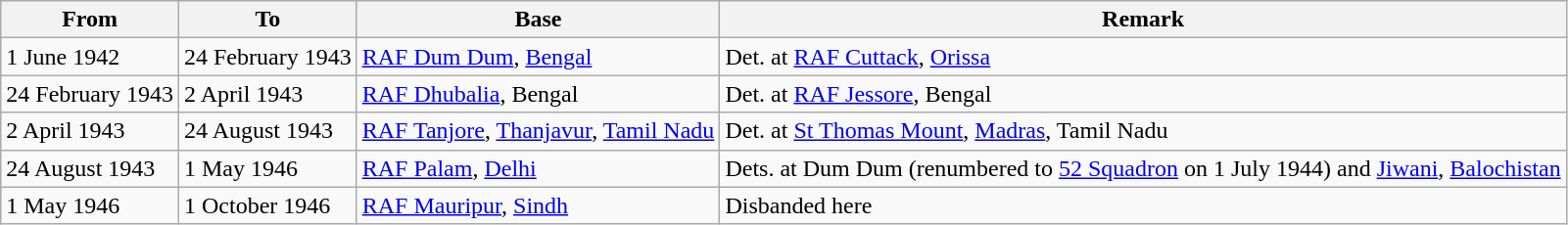<table class="wikitable">
<tr>
<th>From</th>
<th>To</th>
<th>Base</th>
<th>Remark</th>
</tr>
<tr>
<td>1 June 1942</td>
<td>24 February 1943</td>
<td><a href='#'>RAF Dum Dum</a>, <a href='#'>Bengal</a></td>
<td>Det. at <a href='#'>RAF Cuttack</a>, <a href='#'>Orissa</a></td>
</tr>
<tr>
<td>24 February 1943</td>
<td>2 April 1943</td>
<td><a href='#'>RAF Dhubalia</a>, Bengal</td>
<td>Det. at <a href='#'>RAF Jessore</a>, Bengal</td>
</tr>
<tr>
<td>2 April 1943</td>
<td>24 August 1943</td>
<td><a href='#'>RAF Tanjore</a>, <a href='#'>Thanjavur</a>, <a href='#'>Tamil Nadu</a></td>
<td>Det. at <a href='#'>St Thomas Mount</a>, <a href='#'>Madras</a>, Tamil Nadu</td>
</tr>
<tr>
<td>24 August 1943</td>
<td>1 May 1946</td>
<td><a href='#'>RAF Palam</a>, <a href='#'>Delhi</a></td>
<td>Dets. at Dum Dum (renumbered to <a href='#'>52 Squadron</a> on 1 July 1944) and <a href='#'>Jiwani</a>, <a href='#'>Balochistan</a></td>
</tr>
<tr>
<td>1 May 1946</td>
<td>1 October 1946</td>
<td><a href='#'>RAF Mauripur</a>, <a href='#'>Sindh</a></td>
<td>Disbanded here</td>
</tr>
</table>
